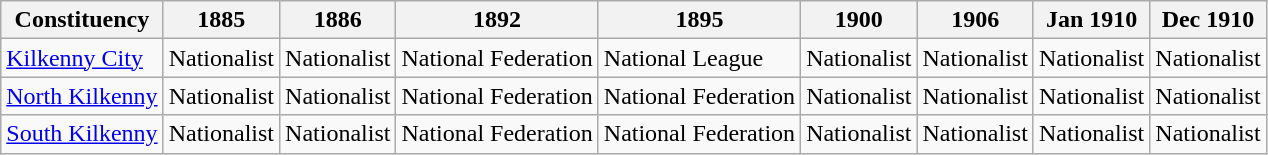<table class="wikitable sortable">
<tr>
<th>Constituency</th>
<th>1885</th>
<th>1886</th>
<th>1892</th>
<th>1895</th>
<th>1900</th>
<th>1906</th>
<th>Jan 1910</th>
<th>Dec 1910</th>
</tr>
<tr>
<td><a href='#'>Kilkenny City</a></td>
<td bgcolor=>Nationalist</td>
<td bgcolor=>Nationalist</td>
<td bgcolor=>National Federation</td>
<td bgcolor=>National League</td>
<td bgcolor=>Nationalist</td>
<td bgcolor=>Nationalist</td>
<td bgcolor=>Nationalist</td>
<td bgcolor=>Nationalist</td>
</tr>
<tr>
<td><a href='#'>North Kilkenny</a></td>
<td bgcolor=>Nationalist</td>
<td bgcolor=>Nationalist</td>
<td bgcolor=>National Federation</td>
<td bgcolor=>National Federation</td>
<td bgcolor=>Nationalist</td>
<td bgcolor=>Nationalist</td>
<td bgcolor=>Nationalist</td>
<td bgcolor=>Nationalist</td>
</tr>
<tr>
<td><a href='#'>South Kilkenny</a></td>
<td bgcolor=>Nationalist</td>
<td bgcolor=>Nationalist</td>
<td bgcolor=>National Federation</td>
<td bgcolor=>National Federation</td>
<td bgcolor=>Nationalist</td>
<td bgcolor=>Nationalist</td>
<td bgcolor=>Nationalist</td>
<td bgcolor=>Nationalist</td>
</tr>
</table>
